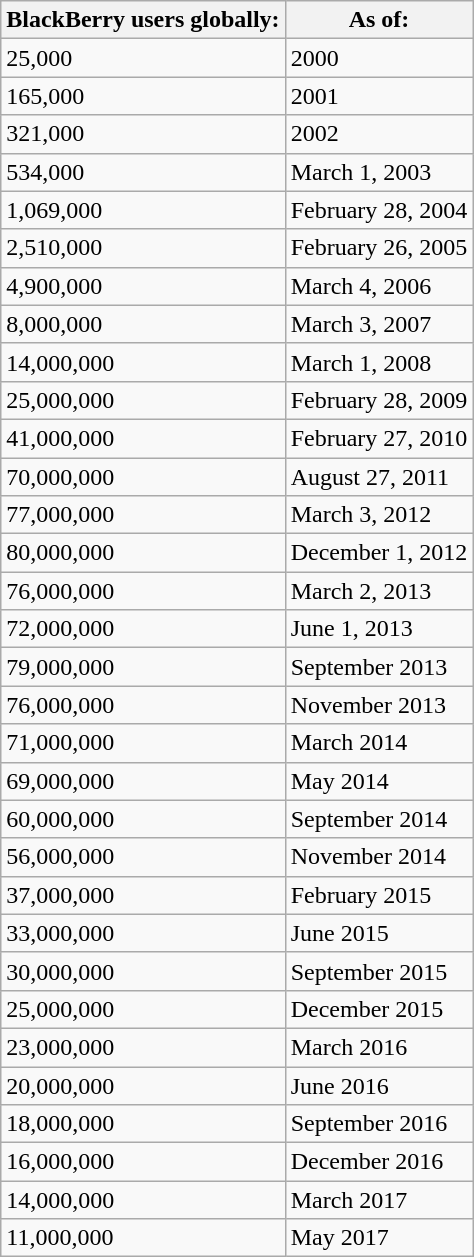<table class="wikitable">
<tr>
<th>BlackBerry users globally:</th>
<th>As of:</th>
</tr>
<tr>
<td>25,000</td>
<td>2000</td>
</tr>
<tr>
<td>165,000</td>
<td>2001</td>
</tr>
<tr>
<td>321,000</td>
<td>2002</td>
</tr>
<tr>
<td>534,000</td>
<td>March 1, 2003</td>
</tr>
<tr>
<td>1,069,000</td>
<td>February 28, 2004</td>
</tr>
<tr>
<td>2,510,000</td>
<td>February 26, 2005</td>
</tr>
<tr>
<td>4,900,000</td>
<td>March 4, 2006</td>
</tr>
<tr>
<td>8,000,000</td>
<td>March 3, 2007</td>
</tr>
<tr>
<td>14,000,000</td>
<td>March 1, 2008</td>
</tr>
<tr>
<td>25,000,000</td>
<td>February 28, 2009</td>
</tr>
<tr>
<td>41,000,000</td>
<td>February 27, 2010</td>
</tr>
<tr>
<td>70,000,000</td>
<td>August 27, 2011</td>
</tr>
<tr>
<td>77,000,000</td>
<td>March 3, 2012</td>
</tr>
<tr>
<td>80,000,000</td>
<td>December 1, 2012</td>
</tr>
<tr>
<td>76,000,000</td>
<td>March 2, 2013</td>
</tr>
<tr>
<td>72,000,000</td>
<td>June 1, 2013</td>
</tr>
<tr>
<td>79,000,000</td>
<td>September 2013</td>
</tr>
<tr>
<td>76,000,000</td>
<td>November 2013</td>
</tr>
<tr>
<td>71,000,000</td>
<td>March 2014</td>
</tr>
<tr>
<td>69,000,000</td>
<td>May 2014</td>
</tr>
<tr>
<td>60,000,000</td>
<td>September 2014</td>
</tr>
<tr>
<td>56,000,000</td>
<td>November 2014</td>
</tr>
<tr>
<td>37,000,000</td>
<td>February 2015</td>
</tr>
<tr>
<td>33,000,000</td>
<td>June 2015</td>
</tr>
<tr>
<td>30,000,000</td>
<td>September 2015</td>
</tr>
<tr>
<td>25,000,000</td>
<td>December 2015</td>
</tr>
<tr>
<td>23,000,000</td>
<td>March 2016</td>
</tr>
<tr>
<td>20,000,000</td>
<td>June 2016</td>
</tr>
<tr>
<td>18,000,000</td>
<td>September 2016</td>
</tr>
<tr>
<td>16,000,000</td>
<td>December 2016</td>
</tr>
<tr>
<td>14,000,000</td>
<td>March 2017</td>
</tr>
<tr>
<td>11,000,000</td>
<td>May 2017</td>
</tr>
</table>
